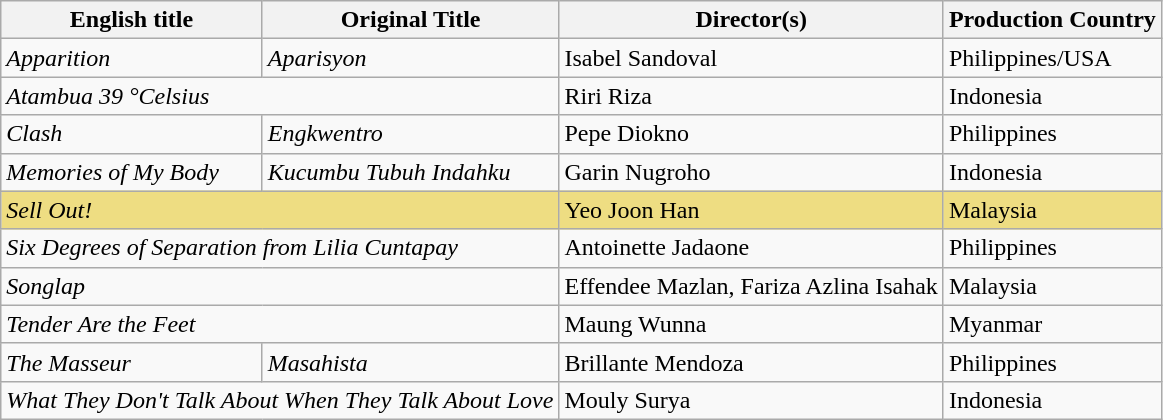<table class="wikitable sortable">
<tr>
<th>English title</th>
<th>Original Title</th>
<th>Director(s)</th>
<th>Production Country</th>
</tr>
<tr>
<td><em>Apparition</em></td>
<td><em>Aparisyon</em></td>
<td>Isabel Sandoval</td>
<td>Philippines/USA</td>
</tr>
<tr>
<td colspan="2"><em>Atambua 39 °Celsius</em></td>
<td>Riri Riza</td>
<td>Indonesia</td>
</tr>
<tr>
<td><em>Clash</em></td>
<td><em>Engkwentro</em></td>
<td>Pepe Diokno</td>
<td>Philippines</td>
</tr>
<tr>
<td><em>Memories of My Body</em></td>
<td><em>Kucumbu Tubuh Indahku</em></td>
<td>Garin Nugroho</td>
<td>Indonesia</td>
</tr>
<tr style="background:#eedd82">
<td colspan="2"><em>Sell Out!</em></td>
<td>Yeo Joon Han</td>
<td>Malaysia</td>
</tr>
<tr>
<td colspan="2"><em>Six Degrees of Separation from Lilia Cuntapay</em></td>
<td>Antoinette Jadaone</td>
<td>Philippines</td>
</tr>
<tr>
<td colspan="2"><em>Songlap</em></td>
<td>Effendee Mazlan, Fariza Azlina Isahak</td>
<td>Malaysia</td>
</tr>
<tr>
<td colspan="2"><em>Tender Are the Feet</em></td>
<td>Maung Wunna</td>
<td>Myanmar</td>
</tr>
<tr>
<td><em>The Masseur</em></td>
<td><em>Masahista</em></td>
<td>Brillante Mendoza</td>
<td>Philippines</td>
</tr>
<tr>
<td colspan="2"><em>What They Don't Talk About When They Talk About Love</em></td>
<td>Mouly Surya</td>
<td>Indonesia</td>
</tr>
</table>
